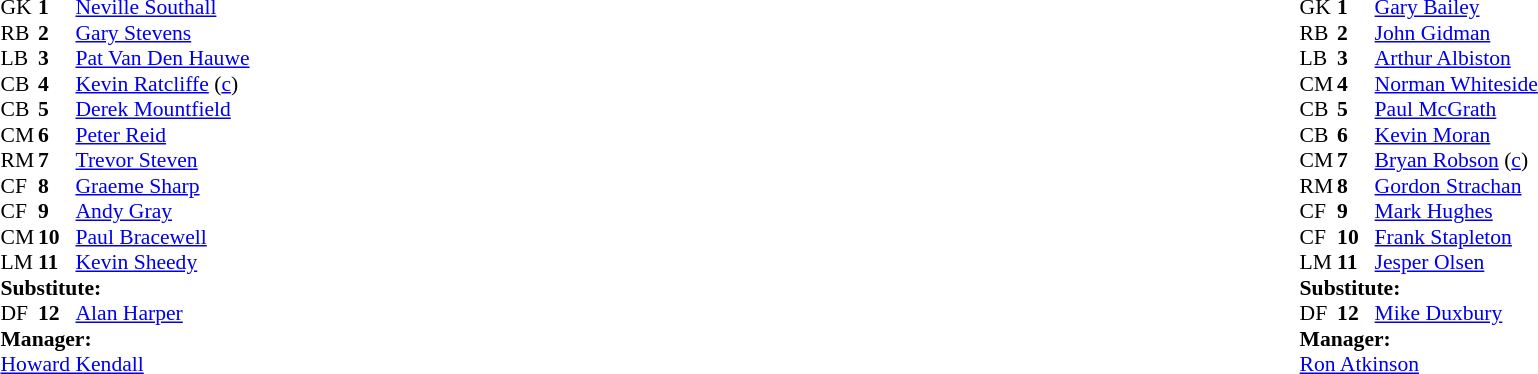<table width="100%">
<tr>
<td valign="top" width="50%"><br><table style="font-size: 90%" cellspacing="0" cellpadding="0">
<tr>
<td colspan="4"></td>
</tr>
<tr>
<th width="25"></th>
<th width="25"></th>
</tr>
<tr>
<td>GK</td>
<td><strong>1</strong></td>
<td> <a href='#'>Neville Southall</a></td>
</tr>
<tr>
<td>RB</td>
<td><strong>2</strong></td>
<td> <a href='#'>Gary Stevens</a></td>
</tr>
<tr>
<td>LB</td>
<td><strong>3</strong></td>
<td> <a href='#'>Pat Van Den Hauwe</a></td>
</tr>
<tr>
<td>CB</td>
<td><strong>4</strong></td>
<td> <a href='#'>Kevin Ratcliffe</a> (<a href='#'>c</a>)</td>
</tr>
<tr>
<td>CB</td>
<td><strong>5</strong></td>
<td> <a href='#'>Derek Mountfield</a></td>
</tr>
<tr>
<td>CM</td>
<td><strong>6</strong></td>
<td> <a href='#'>Peter Reid</a></td>
</tr>
<tr>
<td>RM</td>
<td><strong>7</strong></td>
<td> <a href='#'>Trevor Steven</a></td>
</tr>
<tr>
<td>CF</td>
<td><strong>8</strong></td>
<td> <a href='#'>Graeme Sharp</a></td>
</tr>
<tr>
<td>CF</td>
<td><strong>9</strong></td>
<td> <a href='#'>Andy Gray</a></td>
</tr>
<tr>
<td>CM</td>
<td><strong>10</strong></td>
<td> <a href='#'>Paul Bracewell</a></td>
</tr>
<tr>
<td>LM</td>
<td><strong>11</strong></td>
<td> <a href='#'>Kevin Sheedy</a></td>
</tr>
<tr>
<td colspan=4><strong>Substitute:</strong></td>
</tr>
<tr>
<td>DF</td>
<td><strong>12</strong></td>
<td> <a href='#'>Alan Harper</a></td>
</tr>
<tr>
<td colspan=4><strong>Manager:</strong></td>
</tr>
<tr>
<td colspan="4"> <a href='#'>Howard Kendall</a></td>
</tr>
</table>
</td>
<td valign="top"></td>
<td valign="top" width="50%"><br><table style="font-size: 90%" cellspacing="0" cellpadding="0" align="center">
<tr>
<td colspan="4"></td>
</tr>
<tr>
<th width="25"></th>
<th width="25"></th>
</tr>
<tr>
<td>GK</td>
<td><strong>1</strong></td>
<td> <a href='#'>Gary Bailey</a></td>
</tr>
<tr>
<td>RB</td>
<td><strong>2</strong></td>
<td> <a href='#'>John Gidman</a></td>
</tr>
<tr>
<td>LB</td>
<td><strong>3</strong></td>
<td> <a href='#'>Arthur Albiston</a></td>
<td></td>
<td></td>
</tr>
<tr>
<td>CM</td>
<td><strong>4</strong></td>
<td> <a href='#'>Norman Whiteside</a></td>
</tr>
<tr>
<td>CB</td>
<td><strong>5</strong></td>
<td> <a href='#'>Paul McGrath</a></td>
</tr>
<tr>
<td>CB</td>
<td><strong>6</strong></td>
<td> <a href='#'>Kevin Moran</a></td>
<td></td>
</tr>
<tr>
<td>CM</td>
<td><strong>7</strong></td>
<td> <a href='#'>Bryan Robson</a> (<a href='#'>c</a>)</td>
<td></td>
</tr>
<tr>
<td>RM</td>
<td><strong>8</strong></td>
<td> <a href='#'>Gordon Strachan</a></td>
</tr>
<tr>
<td>CF</td>
<td><strong>9</strong></td>
<td> <a href='#'>Mark Hughes</a></td>
</tr>
<tr>
<td>CF</td>
<td><strong>10</strong></td>
<td> <a href='#'>Frank Stapleton</a></td>
</tr>
<tr>
<td>LM</td>
<td><strong>11</strong></td>
<td> <a href='#'>Jesper Olsen</a></td>
</tr>
<tr>
<td colspan=4><strong>Substitute:</strong></td>
</tr>
<tr>
<td>DF</td>
<td><strong>12</strong></td>
<td> <a href='#'>Mike Duxbury</a></td>
<td></td>
<td></td>
</tr>
<tr>
<td colspan=4><strong>Manager:</strong></td>
</tr>
<tr>
<td colspan="4"> <a href='#'>Ron Atkinson</a></td>
</tr>
</table>
</td>
</tr>
</table>
